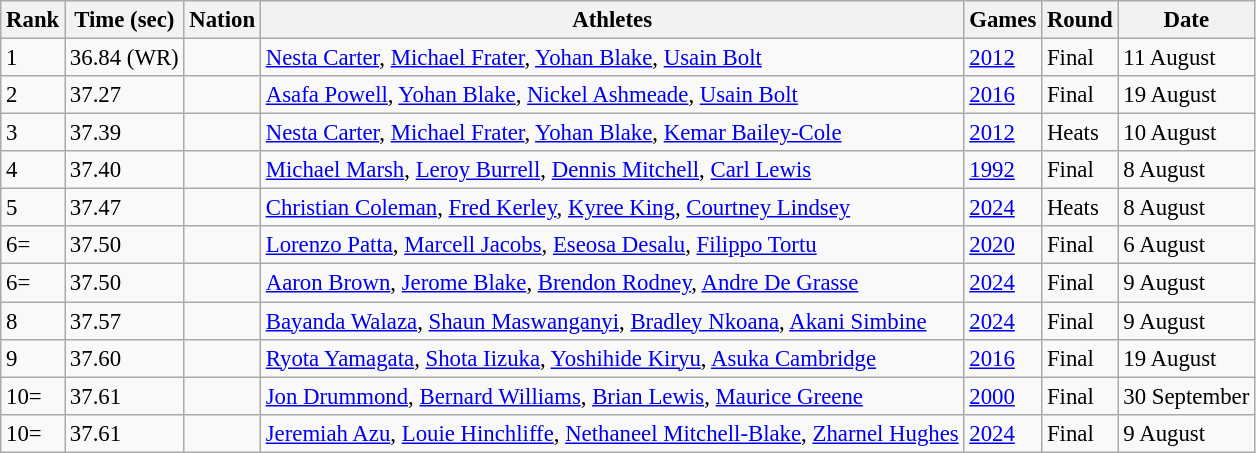<table class=wikitable style="font-size:95%">
<tr>
<th>Rank</th>
<th>Time (sec)</th>
<th>Nation</th>
<th>Athletes</th>
<th>Games</th>
<th>Round</th>
<th>Date</th>
</tr>
<tr>
<td>1</td>
<td>36.84 (WR)</td>
<td align=left></td>
<td><a href='#'>Nesta Carter</a>, <a href='#'>Michael Frater</a>, <a href='#'>Yohan Blake</a>, <a href='#'>Usain Bolt</a></td>
<td><a href='#'>2012</a></td>
<td>Final</td>
<td>11 August</td>
</tr>
<tr>
<td>2</td>
<td>37.27</td>
<td align=left></td>
<td><a href='#'>Asafa Powell</a>, <a href='#'>Yohan Blake</a>, <a href='#'>Nickel Ashmeade</a>, <a href='#'>Usain Bolt</a></td>
<td><a href='#'>2016</a></td>
<td>Final</td>
<td>19 August</td>
</tr>
<tr>
<td>3</td>
<td>37.39</td>
<td align=left></td>
<td><a href='#'>Nesta Carter</a>, <a href='#'>Michael Frater</a>, <a href='#'>Yohan Blake</a>, <a href='#'>Kemar Bailey-Cole</a></td>
<td><a href='#'>2012</a></td>
<td>Heats</td>
<td>10 August</td>
</tr>
<tr>
<td>4</td>
<td>37.40</td>
<td align=left></td>
<td><a href='#'>Michael Marsh</a>, <a href='#'>Leroy Burrell</a>, <a href='#'>Dennis Mitchell</a>, <a href='#'>Carl Lewis</a></td>
<td><a href='#'>1992</a></td>
<td>Final</td>
<td>8 August</td>
</tr>
<tr>
<td>5</td>
<td>37.47</td>
<td align=left></td>
<td><a href='#'>Christian Coleman</a>, <a href='#'>Fred Kerley</a>, <a href='#'>Kyree King</a>, <a href='#'>Courtney Lindsey</a></td>
<td><a href='#'>2024</a></td>
<td>Heats</td>
<td>8 August</td>
</tr>
<tr>
<td>6=</td>
<td>37.50</td>
<td align=left></td>
<td><a href='#'>Lorenzo Patta</a>, <a href='#'>Marcell Jacobs</a>, <a href='#'>Eseosa Desalu</a>, <a href='#'>Filippo Tortu</a></td>
<td><a href='#'>2020</a></td>
<td>Final</td>
<td>6 August</td>
</tr>
<tr>
<td>6=</td>
<td>37.50</td>
<td align=left></td>
<td><a href='#'>Aaron Brown</a>, <a href='#'>Jerome Blake</a>, <a href='#'>Brendon Rodney</a>, <a href='#'>Andre De Grasse</a></td>
<td><a href='#'>2024</a></td>
<td>Final</td>
<td>9 August</td>
</tr>
<tr>
<td>8</td>
<td>37.57</td>
<td align=left></td>
<td><a href='#'>Bayanda Walaza</a>, <a href='#'>Shaun Maswanganyi</a>, <a href='#'>Bradley Nkoana</a>, <a href='#'>Akani Simbine</a></td>
<td><a href='#'>2024</a></td>
<td>Final</td>
<td>9 August</td>
</tr>
<tr>
<td>9</td>
<td>37.60</td>
<td align=left></td>
<td><a href='#'>Ryota Yamagata</a>, <a href='#'>Shota Iizuka</a>, <a href='#'>Yoshihide Kiryu</a>, <a href='#'>Asuka Cambridge</a></td>
<td><a href='#'>2016</a></td>
<td>Final</td>
<td>19 August</td>
</tr>
<tr>
<td>10=</td>
<td>37.61</td>
<td align=left></td>
<td><a href='#'>Jon Drummond</a>, <a href='#'>Bernard Williams</a>, <a href='#'>Brian Lewis</a>, <a href='#'>Maurice Greene</a></td>
<td><a href='#'>2000</a></td>
<td>Final</td>
<td>30 September</td>
</tr>
<tr>
<td>10=</td>
<td>37.61</td>
<td align=left></td>
<td><a href='#'>Jeremiah Azu</a>, <a href='#'>Louie Hinchliffe</a>, <a href='#'>Nethaneel Mitchell-Blake</a>, <a href='#'>Zharnel Hughes</a></td>
<td><a href='#'>2024</a></td>
<td>Final</td>
<td>9 August</td>
</tr>
</table>
